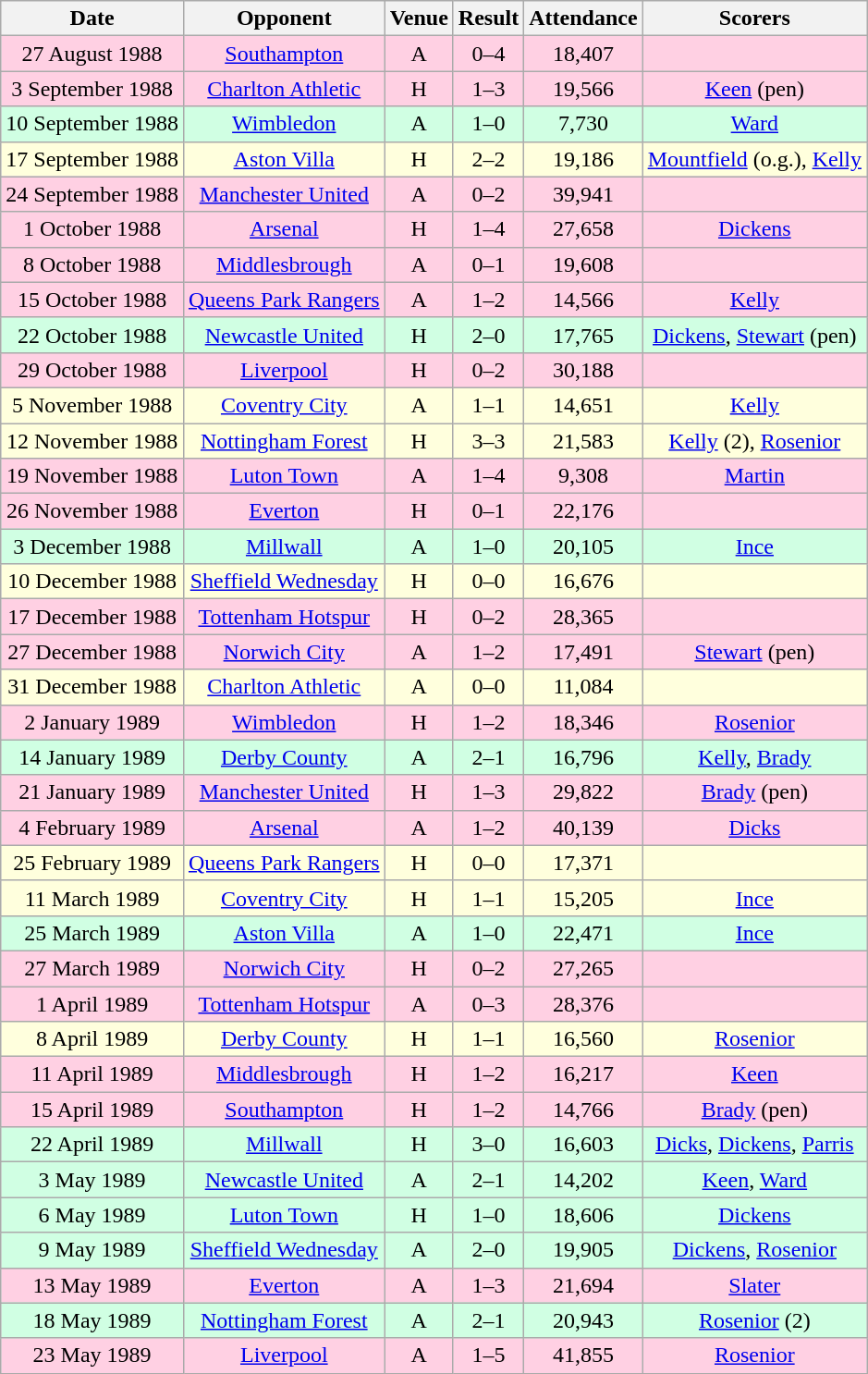<table class="wikitable sortable" style="font-size:100%; text-align:center">
<tr>
<th>Date</th>
<th>Opponent</th>
<th>Venue</th>
<th>Result</th>
<th>Attendance</th>
<th>Scorers</th>
</tr>
<tr style="background-color: #ffd0e3;">
<td>27 August 1988</td>
<td><a href='#'>Southampton</a></td>
<td>A</td>
<td>0–4</td>
<td>18,407</td>
<td></td>
</tr>
<tr style="background-color: #ffd0e3;">
<td>3 September 1988</td>
<td><a href='#'>Charlton Athletic</a></td>
<td>H</td>
<td>1–3</td>
<td>19,566</td>
<td><a href='#'>Keen</a> (pen)</td>
</tr>
<tr style="background-color: #d0ffe3;">
<td>10 September 1988</td>
<td><a href='#'>Wimbledon</a></td>
<td>A</td>
<td>1–0</td>
<td>7,730</td>
<td><a href='#'>Ward</a></td>
</tr>
<tr style="background-color: #ffffdd;">
<td>17 September 1988</td>
<td><a href='#'>Aston Villa</a></td>
<td>H</td>
<td>2–2</td>
<td>19,186</td>
<td><a href='#'>Mountfield</a> (o.g.), <a href='#'>Kelly</a></td>
</tr>
<tr style="background-color: #ffd0e3;">
<td>24 September 1988</td>
<td><a href='#'>Manchester United</a></td>
<td>A</td>
<td>0–2</td>
<td>39,941</td>
<td></td>
</tr>
<tr style="background-color: #ffd0e3;">
<td>1 October 1988</td>
<td><a href='#'>Arsenal</a></td>
<td>H</td>
<td>1–4</td>
<td>27,658</td>
<td><a href='#'>Dickens</a></td>
</tr>
<tr style="background-color: #ffd0e3;">
<td>8 October 1988</td>
<td><a href='#'>Middlesbrough</a></td>
<td>A</td>
<td>0–1</td>
<td>19,608</td>
<td></td>
</tr>
<tr style="background-color: #ffd0e3;">
<td>15 October 1988</td>
<td><a href='#'>Queens Park Rangers</a></td>
<td>A</td>
<td>1–2</td>
<td>14,566</td>
<td><a href='#'>Kelly</a></td>
</tr>
<tr style="background-color: #d0ffe3;">
<td>22 October 1988</td>
<td><a href='#'>Newcastle United</a></td>
<td>H</td>
<td>2–0</td>
<td>17,765</td>
<td><a href='#'>Dickens</a>, <a href='#'>Stewart</a> (pen)</td>
</tr>
<tr style="background-color: #ffd0e3;">
<td>29 October 1988</td>
<td><a href='#'>Liverpool</a></td>
<td>H</td>
<td>0–2</td>
<td>30,188</td>
<td></td>
</tr>
<tr style="background-color: #ffffdd;">
<td>5 November 1988</td>
<td><a href='#'>Coventry City</a></td>
<td>A</td>
<td>1–1</td>
<td>14,651</td>
<td><a href='#'>Kelly</a></td>
</tr>
<tr style="background-color: #ffffdd;">
<td>12 November 1988</td>
<td><a href='#'>Nottingham Forest</a></td>
<td>H</td>
<td>3–3</td>
<td>21,583</td>
<td><a href='#'>Kelly</a> (2), <a href='#'>Rosenior</a></td>
</tr>
<tr style="background-color: #ffd0e3;">
<td>19 November 1988</td>
<td><a href='#'>Luton Town</a></td>
<td>A</td>
<td>1–4</td>
<td>9,308</td>
<td><a href='#'>Martin</a></td>
</tr>
<tr style="background-color: #ffd0e3;">
<td>26 November 1988</td>
<td><a href='#'>Everton</a></td>
<td>H</td>
<td>0–1</td>
<td>22,176</td>
<td></td>
</tr>
<tr style="background-color: #d0ffe3;">
<td>3 December 1988</td>
<td><a href='#'>Millwall</a></td>
<td>A</td>
<td>1–0</td>
<td>20,105</td>
<td><a href='#'>Ince</a></td>
</tr>
<tr style="background-color: #ffffdd;">
<td>10 December 1988</td>
<td><a href='#'>Sheffield Wednesday</a></td>
<td>H</td>
<td>0–0</td>
<td>16,676</td>
<td></td>
</tr>
<tr style="background-color: #ffd0e3;">
<td>17 December 1988</td>
<td><a href='#'>Tottenham Hotspur</a></td>
<td>H</td>
<td>0–2</td>
<td>28,365</td>
<td></td>
</tr>
<tr style="background-color: #ffd0e3;">
<td>27 December 1988</td>
<td><a href='#'>Norwich City</a></td>
<td>A</td>
<td>1–2</td>
<td>17,491</td>
<td><a href='#'>Stewart</a> (pen)</td>
</tr>
<tr style="background-color: #ffffdd;">
<td>31 December 1988</td>
<td><a href='#'>Charlton Athletic</a></td>
<td>A</td>
<td>0–0</td>
<td>11,084</td>
<td></td>
</tr>
<tr style="background-color: #ffd0e3;">
<td>2 January 1989</td>
<td><a href='#'>Wimbledon</a></td>
<td>H</td>
<td>1–2</td>
<td>18,346</td>
<td><a href='#'>Rosenior</a></td>
</tr>
<tr style="background-color: #d0ffe3;">
<td>14 January 1989</td>
<td><a href='#'>Derby County</a></td>
<td>A</td>
<td>2–1</td>
<td>16,796</td>
<td><a href='#'>Kelly</a>, <a href='#'>Brady</a></td>
</tr>
<tr style="background-color: #ffd0e3;">
<td>21 January 1989</td>
<td><a href='#'>Manchester United</a></td>
<td>H</td>
<td>1–3</td>
<td>29,822</td>
<td><a href='#'>Brady</a> (pen)</td>
</tr>
<tr style="background-color: #ffd0e3;">
<td>4 February 1989</td>
<td><a href='#'>Arsenal</a></td>
<td>A</td>
<td>1–2</td>
<td>40,139</td>
<td><a href='#'>Dicks</a></td>
</tr>
<tr style="background-color: #ffffdd;">
<td>25 February 1989</td>
<td><a href='#'>Queens Park Rangers</a></td>
<td>H</td>
<td>0–0</td>
<td>17,371</td>
<td></td>
</tr>
<tr style="background-color: #ffffdd;">
<td>11 March 1989</td>
<td><a href='#'>Coventry City</a></td>
<td>H</td>
<td>1–1</td>
<td>15,205</td>
<td><a href='#'>Ince</a></td>
</tr>
<tr style="background-color: #d0ffe3;">
<td>25 March 1989</td>
<td><a href='#'>Aston Villa</a></td>
<td>A</td>
<td>1–0</td>
<td>22,471</td>
<td><a href='#'>Ince</a></td>
</tr>
<tr style="background-color: #ffd0e3;">
<td>27 March 1989</td>
<td><a href='#'>Norwich City</a></td>
<td>H</td>
<td>0–2</td>
<td>27,265</td>
<td></td>
</tr>
<tr style="background-color: #ffd0e3;">
<td>1 April 1989</td>
<td><a href='#'>Tottenham Hotspur</a></td>
<td>A</td>
<td>0–3</td>
<td>28,376</td>
<td></td>
</tr>
<tr style="background-color: #ffffdd;">
<td>8 April 1989</td>
<td><a href='#'>Derby County</a></td>
<td>H</td>
<td>1–1</td>
<td>16,560</td>
<td><a href='#'>Rosenior</a></td>
</tr>
<tr style="background-color: #ffd0e3;">
<td>11 April 1989</td>
<td><a href='#'>Middlesbrough</a></td>
<td>H</td>
<td>1–2</td>
<td>16,217</td>
<td><a href='#'>Keen</a></td>
</tr>
<tr style="background-color: #ffd0e3;">
<td>15 April 1989</td>
<td><a href='#'>Southampton</a></td>
<td>H</td>
<td>1–2</td>
<td>14,766</td>
<td><a href='#'>Brady</a> (pen)</td>
</tr>
<tr style="background-color: #d0ffe3;">
<td>22 April 1989</td>
<td><a href='#'>Millwall</a></td>
<td>H</td>
<td>3–0</td>
<td>16,603</td>
<td><a href='#'>Dicks</a>, <a href='#'>Dickens</a>, <a href='#'>Parris</a></td>
</tr>
<tr style="background-color: #d0ffe3;">
<td>3 May 1989</td>
<td><a href='#'>Newcastle United</a></td>
<td>A</td>
<td>2–1</td>
<td>14,202</td>
<td><a href='#'>Keen</a>, <a href='#'>Ward</a></td>
</tr>
<tr style="background-color: #d0ffe3;">
<td>6 May 1989</td>
<td><a href='#'>Luton Town</a></td>
<td>H</td>
<td>1–0</td>
<td>18,606</td>
<td><a href='#'>Dickens</a></td>
</tr>
<tr style="background-color: #d0ffe3;">
<td>9 May 1989</td>
<td><a href='#'>Sheffield Wednesday</a></td>
<td>A</td>
<td>2–0</td>
<td>19,905</td>
<td><a href='#'>Dickens</a>, <a href='#'>Rosenior</a></td>
</tr>
<tr style="background-color: #ffd0e3;">
<td>13 May 1989</td>
<td><a href='#'>Everton</a></td>
<td>A</td>
<td>1–3</td>
<td>21,694</td>
<td><a href='#'>Slater</a></td>
</tr>
<tr style="background-color: #d0ffe3;">
<td>18 May 1989</td>
<td><a href='#'>Nottingham Forest</a></td>
<td>A</td>
<td>2–1</td>
<td>20,943</td>
<td><a href='#'>Rosenior</a> (2)</td>
</tr>
<tr style="background-color: #ffd0e3;">
<td>23 May 1989</td>
<td><a href='#'>Liverpool</a></td>
<td>A</td>
<td>1–5</td>
<td>41,855</td>
<td><a href='#'>Rosenior</a></td>
</tr>
</table>
